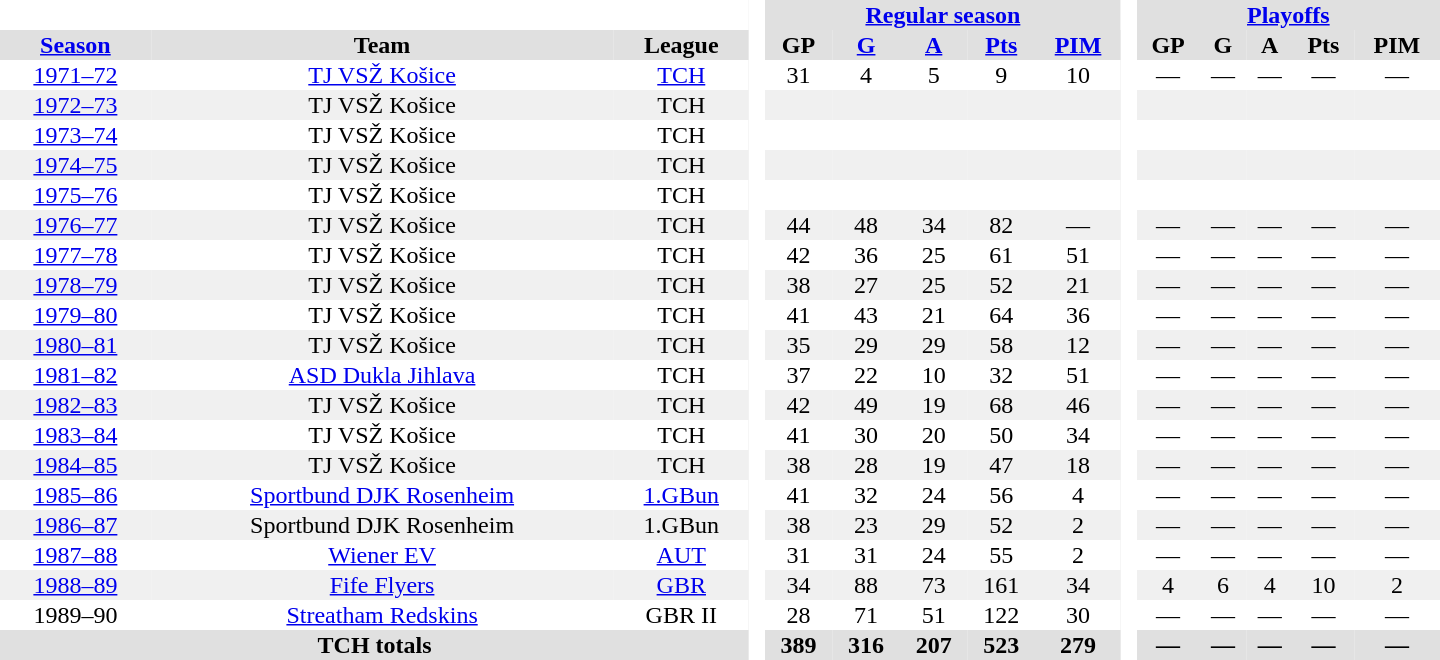<table border="0" cellpadding="1" cellspacing="0" style="text-align:center; width:60em">
<tr bgcolor="#e0e0e0">
<th colspan="3" bgcolor="#ffffff"> </th>
<th rowspan="99" bgcolor="#ffffff"> </th>
<th colspan="5"><a href='#'>Regular season</a></th>
<th rowspan="99" bgcolor="#ffffff"> </th>
<th colspan="5"><a href='#'>Playoffs</a></th>
</tr>
<tr bgcolor="#e0e0e0">
<th><a href='#'>Season</a></th>
<th>Team</th>
<th>League</th>
<th>GP</th>
<th><a href='#'>G</a></th>
<th><a href='#'>A</a></th>
<th><a href='#'>Pts</a></th>
<th><a href='#'>PIM</a></th>
<th>GP</th>
<th>G</th>
<th>A</th>
<th>Pts</th>
<th>PIM</th>
</tr>
<tr>
<td><a href='#'>1971–72</a></td>
<td><a href='#'>TJ VSŽ Košice</a></td>
<td><a href='#'>TCH</a></td>
<td>31</td>
<td>4</td>
<td>5</td>
<td>9</td>
<td>10</td>
<td>—</td>
<td>—</td>
<td>—</td>
<td>—</td>
<td>—</td>
</tr>
<tr bgcolor="#f0f0f0">
<td><a href='#'>1972–73</a></td>
<td>TJ VSŽ Košice</td>
<td>TCH</td>
<td></td>
<td></td>
<td></td>
<td></td>
<td></td>
<td></td>
<td></td>
<td></td>
<td></td>
<td></td>
</tr>
<tr>
<td><a href='#'>1973–74</a></td>
<td>TJ VSŽ Košice</td>
<td>TCH</td>
<td></td>
<td></td>
<td></td>
<td></td>
<td></td>
<td></td>
<td></td>
<td></td>
<td></td>
<td></td>
</tr>
<tr bgcolor="#f0f0f0">
<td><a href='#'>1974–75</a></td>
<td>TJ VSŽ Košice</td>
<td>TCH</td>
<td></td>
<td></td>
<td></td>
<td></td>
<td></td>
<td></td>
<td></td>
<td></td>
<td></td>
<td></td>
</tr>
<tr>
<td><a href='#'>1975–76</a></td>
<td>TJ VSŽ Košice</td>
<td>TCH</td>
<td></td>
<td></td>
<td></td>
<td></td>
<td></td>
<td></td>
<td></td>
<td></td>
<td></td>
<td></td>
</tr>
<tr bgcolor="#f0f0f0">
<td><a href='#'>1976–77</a></td>
<td>TJ VSŽ Košice</td>
<td>TCH</td>
<td>44</td>
<td>48</td>
<td>34</td>
<td>82</td>
<td>—</td>
<td>—</td>
<td>—</td>
<td>—</td>
<td>—</td>
<td>—</td>
</tr>
<tr>
<td><a href='#'>1977–78</a></td>
<td>TJ VSŽ Košice</td>
<td>TCH</td>
<td>42</td>
<td>36</td>
<td>25</td>
<td>61</td>
<td>51</td>
<td>—</td>
<td>—</td>
<td>—</td>
<td>—</td>
<td>—</td>
</tr>
<tr bgcolor="#f0f0f0">
<td><a href='#'>1978–79</a></td>
<td>TJ VSŽ Košice</td>
<td>TCH</td>
<td>38</td>
<td>27</td>
<td>25</td>
<td>52</td>
<td>21</td>
<td>—</td>
<td>—</td>
<td>—</td>
<td>—</td>
<td>—</td>
</tr>
<tr>
<td><a href='#'>1979–80</a></td>
<td>TJ VSŽ Košice</td>
<td>TCH</td>
<td>41</td>
<td>43</td>
<td>21</td>
<td>64</td>
<td>36</td>
<td>—</td>
<td>—</td>
<td>—</td>
<td>—</td>
<td>—</td>
</tr>
<tr bgcolor="#f0f0f0">
<td><a href='#'>1980–81</a></td>
<td>TJ VSŽ Košice</td>
<td>TCH</td>
<td>35</td>
<td>29</td>
<td>29</td>
<td>58</td>
<td>12</td>
<td>—</td>
<td>—</td>
<td>—</td>
<td>—</td>
<td>—</td>
</tr>
<tr>
<td><a href='#'>1981–82</a></td>
<td><a href='#'>ASD Dukla Jihlava</a></td>
<td>TCH</td>
<td>37</td>
<td>22</td>
<td>10</td>
<td>32</td>
<td>51</td>
<td>—</td>
<td>—</td>
<td>—</td>
<td>—</td>
<td>—</td>
</tr>
<tr bgcolor="#f0f0f0">
<td><a href='#'>1982–83</a></td>
<td>TJ VSŽ Košice</td>
<td>TCH</td>
<td>42</td>
<td>49</td>
<td>19</td>
<td>68</td>
<td>46</td>
<td>—</td>
<td>—</td>
<td>—</td>
<td>—</td>
<td>—</td>
</tr>
<tr>
<td><a href='#'>1983–84</a></td>
<td>TJ VSŽ Košice</td>
<td>TCH</td>
<td>41</td>
<td>30</td>
<td>20</td>
<td>50</td>
<td>34</td>
<td>—</td>
<td>—</td>
<td>—</td>
<td>—</td>
<td>—</td>
</tr>
<tr bgcolor="#f0f0f0">
<td><a href='#'>1984–85</a></td>
<td>TJ VSŽ Košice</td>
<td>TCH</td>
<td>38</td>
<td>28</td>
<td>19</td>
<td>47</td>
<td>18</td>
<td>—</td>
<td>—</td>
<td>—</td>
<td>—</td>
<td>—</td>
</tr>
<tr>
<td><a href='#'>1985–86</a></td>
<td><a href='#'>Sportbund DJK Rosenheim</a></td>
<td><a href='#'>1.GBun</a></td>
<td>41</td>
<td>32</td>
<td>24</td>
<td>56</td>
<td>4</td>
<td>—</td>
<td>—</td>
<td>—</td>
<td>—</td>
<td>—</td>
</tr>
<tr bgcolor="#f0f0f0">
<td><a href='#'>1986–87</a></td>
<td>Sportbund DJK Rosenheim</td>
<td>1.GBun</td>
<td>38</td>
<td>23</td>
<td>29</td>
<td>52</td>
<td>2</td>
<td>—</td>
<td>—</td>
<td>—</td>
<td>—</td>
<td>—</td>
</tr>
<tr>
<td><a href='#'>1987–88</a></td>
<td><a href='#'>Wiener EV</a></td>
<td><a href='#'>AUT</a></td>
<td>31</td>
<td>31</td>
<td>24</td>
<td>55</td>
<td>2</td>
<td>—</td>
<td>—</td>
<td>—</td>
<td>—</td>
<td>—</td>
</tr>
<tr bgcolor="#f0f0f0">
<td><a href='#'>1988–89</a></td>
<td><a href='#'>Fife Flyers</a></td>
<td><a href='#'>GBR</a></td>
<td>34</td>
<td>88</td>
<td>73</td>
<td>161</td>
<td>34</td>
<td>4</td>
<td>6</td>
<td>4</td>
<td>10</td>
<td>2</td>
</tr>
<tr>
<td>1989–90</td>
<td><a href='#'>Streatham Redskins</a></td>
<td>GBR II</td>
<td>28</td>
<td>71</td>
<td>51</td>
<td>122</td>
<td>30</td>
<td>—</td>
<td>—</td>
<td>—</td>
<td>—</td>
<td>—</td>
</tr>
<tr bgcolor="#e0e0e0">
<th colspan="3">TCH totals</th>
<th>389</th>
<th>316</th>
<th>207</th>
<th>523</th>
<th>279</th>
<th>—</th>
<th>—</th>
<th>—</th>
<th>—</th>
<th>—</th>
</tr>
</table>
